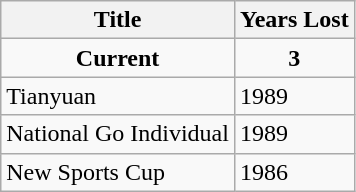<table class="wikitable">
<tr>
<th>Title</th>
<th>Years Lost</th>
</tr>
<tr>
<td align="center"><strong>Current</strong></td>
<td align="center"><strong>3</strong></td>
</tr>
<tr>
<td> Tianyuan</td>
<td>1989</td>
</tr>
<tr>
<td> National Go Individual</td>
<td>1989</td>
</tr>
<tr>
<td> New Sports Cup</td>
<td>1986</td>
</tr>
</table>
